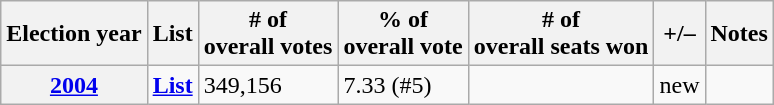<table class=wikitable>
<tr>
<th>Election year</th>
<th>List</th>
<th># of<br>overall votes</th>
<th>% of<br>overall vote</th>
<th># of<br>overall seats won</th>
<th>+/–</th>
<th>Notes</th>
</tr>
<tr>
<th><a href='#'>2004</a></th>
<td><strong><a href='#'>List</a></strong></td>
<td>349,156</td>
<td>7.33 (#5)</td>
<td></td>
<td>new</td>
<td></td>
</tr>
</table>
